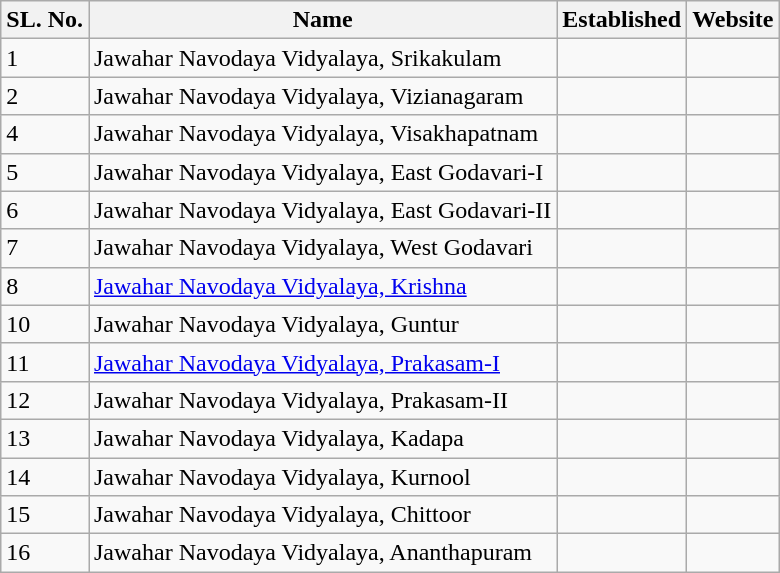<table class="wikitable sortable mw-collapsible">
<tr>
<th>SL. No.</th>
<th>Name</th>
<th>Established</th>
<th>Website</th>
</tr>
<tr>
<td>1</td>
<td>Jawahar Navodaya Vidyalaya, Srikakulam</td>
<td></td>
<td></td>
</tr>
<tr>
<td>2</td>
<td>Jawahar Navodaya Vidyalaya, Vizianagaram</td>
<td></td>
<td></td>
</tr>
<tr>
<td>4</td>
<td>Jawahar Navodaya Vidyalaya, Visakhapatnam</td>
<td></td>
<td></td>
</tr>
<tr>
<td>5</td>
<td>Jawahar Navodaya Vidyalaya, East Godavari-I</td>
<td></td>
<td></td>
</tr>
<tr>
<td>6</td>
<td>Jawahar Navodaya Vidyalaya, East Godavari-II</td>
<td></td>
<td></td>
</tr>
<tr>
<td>7</td>
<td>Jawahar Navodaya Vidyalaya, West Godavari</td>
<td></td>
<td></td>
</tr>
<tr>
<td>8</td>
<td><a href='#'>Jawahar Navodaya Vidyalaya, Krishna</a></td>
<td></td>
<td></td>
</tr>
<tr>
<td>10</td>
<td>Jawahar Navodaya Vidyalaya, Guntur</td>
<td></td>
<td></td>
</tr>
<tr>
<td>11</td>
<td><a href='#'>Jawahar Navodaya Vidyalaya, Prakasam-I</a></td>
<td></td>
<td></td>
</tr>
<tr>
<td>12</td>
<td>Jawahar Navodaya Vidyalaya, Prakasam-II</td>
<td></td>
<td></td>
</tr>
<tr>
<td>13</td>
<td>Jawahar Navodaya Vidyalaya, Kadapa</td>
<td></td>
<td></td>
</tr>
<tr>
<td>14</td>
<td>Jawahar Navodaya Vidyalaya, Kurnool</td>
<td></td>
<td></td>
</tr>
<tr>
<td>15</td>
<td>Jawahar Navodaya Vidyalaya, Chittoor</td>
<td></td>
<td></td>
</tr>
<tr>
<td>16</td>
<td>Jawahar Navodaya Vidyalaya, Ananthapuram</td>
<td></td>
<td></td>
</tr>
</table>
